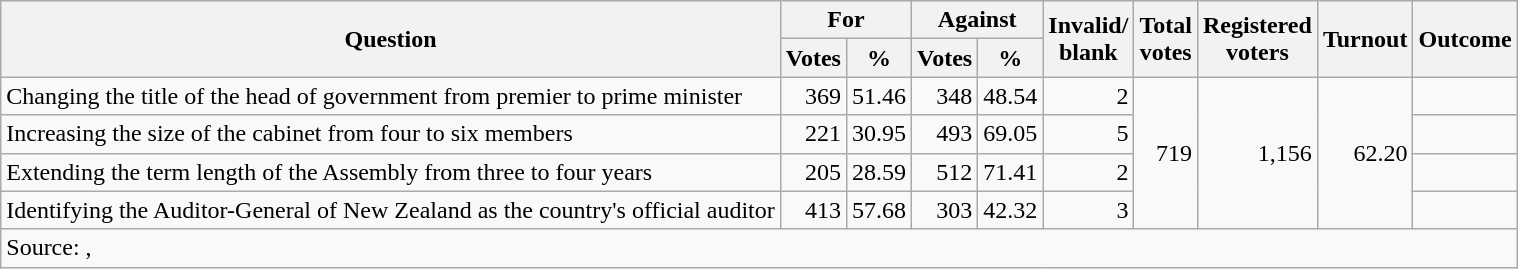<table class=wikitable style=text-align:right>
<tr>
<th rowspan=2>Question</th>
<th colspan=2>For</th>
<th colspan=2>Against</th>
<th rowspan=2>Invalid/<br>blank</th>
<th rowspan=2>Total<br>votes</th>
<th rowspan=2>Registered<br>voters</th>
<th rowspan=2>Turnout</th>
<th rowspan=2>Outcome</th>
</tr>
<tr>
<th>Votes</th>
<th>%</th>
<th>Votes</th>
<th>%</th>
</tr>
<tr>
<td align=left>Changing the title of the head of government from premier to prime minister</td>
<td>369</td>
<td>51.46</td>
<td>348</td>
<td>48.54</td>
<td>2</td>
<td rowspan=4>719</td>
<td rowspan=4>1,156</td>
<td rowspan=4>62.20</td>
<td></td>
</tr>
<tr>
<td align=left>Increasing the size of the cabinet from four to six members</td>
<td>221</td>
<td>30.95</td>
<td>493</td>
<td>69.05</td>
<td>5</td>
<td></td>
</tr>
<tr>
<td align=left>Extending the term length of the Assembly from three to four years</td>
<td>205</td>
<td>28.59</td>
<td>512</td>
<td>71.41</td>
<td>2</td>
<td></td>
</tr>
<tr>
<td align=left>Identifying the Auditor-General of New Zealand as the country's official auditor</td>
<td>413</td>
<td>57.68</td>
<td>303</td>
<td>42.32</td>
<td>3</td>
<td></td>
</tr>
<tr>
<td colspan=14 align=left>Source: , </td>
</tr>
</table>
